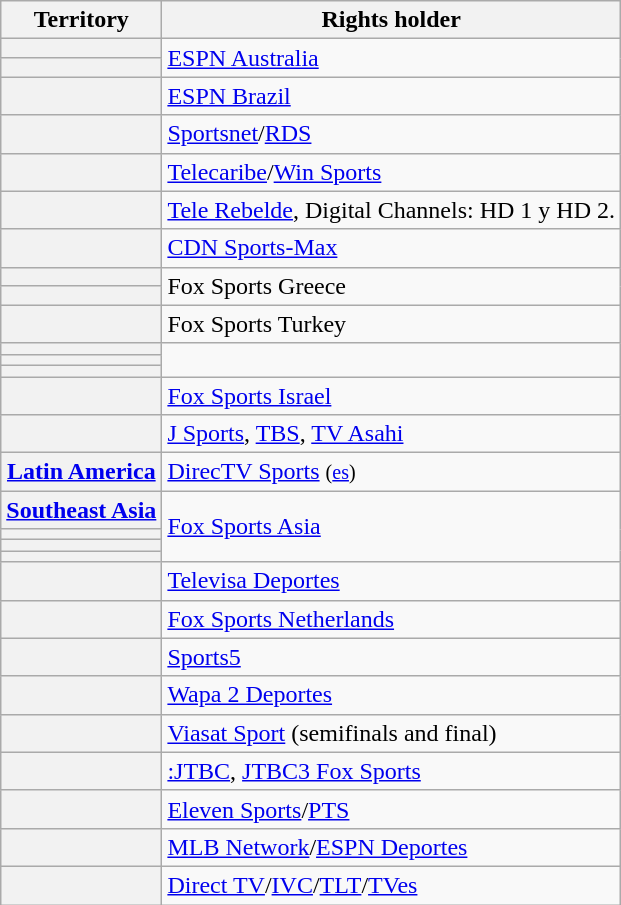<table class="wikitable plainrowheaders">
<tr>
<th scope="col">Territory</th>
<th scope="col">Rights holder</th>
</tr>
<tr>
<th scope="row"></th>
<td rowspan="2"><a href='#'>ESPN Australia</a></td>
</tr>
<tr>
<th scope="row"></th>
</tr>
<tr>
<th scope="row"></th>
<td><a href='#'>ESPN Brazil</a></td>
</tr>
<tr>
<th scope="row"></th>
<td><a href='#'>Sportsnet</a>/<a href='#'>RDS</a></td>
</tr>
<tr>
<th scope="row"></th>
<td><a href='#'>Telecaribe</a>/<a href='#'>Win Sports</a></td>
</tr>
<tr>
<th scope="row"></th>
<td><a href='#'>Tele Rebelde</a>, Digital Channels: HD 1 y HD 2.</td>
</tr>
<tr>
<th scope="row"></th>
<td><a href='#'>CDN Sports-Max</a></td>
</tr>
<tr>
<th scope="row"></th>
<td rowspan="2">Fox Sports Greece</td>
</tr>
<tr>
<th scope="row"></th>
</tr>
<tr>
<th scope="row"></th>
<td>Fox Sports Turkey</td>
</tr>
<tr>
<th scope="row"></th>
<td rowspan="3"></td>
</tr>
<tr>
<th scope="row"></th>
</tr>
<tr>
<th scope="row"></th>
</tr>
<tr>
<th scope="row"></th>
<td><a href='#'>Fox Sports Israel</a></td>
</tr>
<tr>
<th scope="row"></th>
<td><a href='#'>J Sports</a>, <a href='#'>TBS</a>, <a href='#'>TV Asahi</a></td>
</tr>
<tr>
<th scope="row"><a href='#'>Latin America</a></th>
<td><a href='#'>DirecTV Sports</a> <small>(<a href='#'>es</a>)</small></td>
</tr>
<tr>
<th scope="row"><a href='#'>Southeast Asia</a></th>
<td rowspan="4"><a href='#'>Fox Sports Asia</a></td>
</tr>
<tr>
<th scope="row"></th>
</tr>
<tr>
<th scope="row"></th>
</tr>
<tr>
<th scope="row"></th>
</tr>
<tr>
<th scope="row"></th>
<td><a href='#'>Televisa Deportes</a></td>
</tr>
<tr>
<th scope="row"></th>
<td><a href='#'>Fox Sports Netherlands</a></td>
</tr>
<tr>
<th scope="row"></th>
<td><a href='#'>Sports5</a></td>
</tr>
<tr>
<th scope="row"></th>
<td><a href='#'>Wapa 2 Deportes</a></td>
</tr>
<tr>
<th scope="row"></th>
<td><a href='#'>Viasat Sport</a> (semifinals and final)</td>
</tr>
<tr>
<th scope="row"></th>
<td><a href='#'>:JTBC</a>, <a href='#'>JTBC3 Fox Sports</a></td>
</tr>
<tr>
<th scope="row"></th>
<td><a href='#'>Eleven Sports</a>/<a href='#'>PTS</a></td>
</tr>
<tr>
<th scope="row"></th>
<td><a href='#'>MLB Network</a>/<a href='#'>ESPN Deportes</a></td>
</tr>
<tr>
<th scope="row"></th>
<td><a href='#'>Direct TV</a>/<a href='#'>IVC</a>/<a href='#'>TLT</a>/<a href='#'>TVes</a></td>
</tr>
</table>
